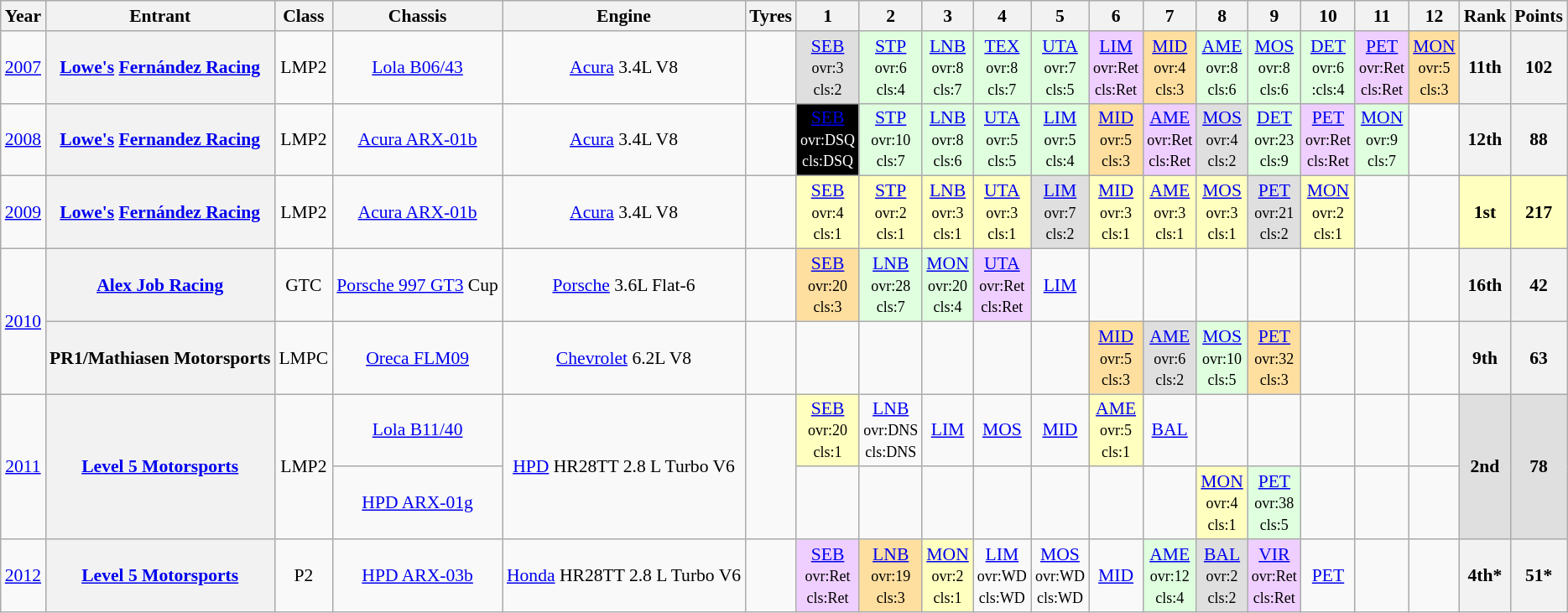<table class="wikitable" style="text-align:center; font-size:90%">
<tr>
<th>Year</th>
<th>Entrant</th>
<th>Class</th>
<th>Chassis</th>
<th>Engine</th>
<th>Tyres</th>
<th>1</th>
<th>2</th>
<th>3</th>
<th>4</th>
<th>5</th>
<th>6</th>
<th>7</th>
<th>8</th>
<th>9</th>
<th>10</th>
<th>11</th>
<th>12</th>
<th>Rank</th>
<th>Points</th>
</tr>
<tr>
<td><a href='#'>2007</a></td>
<th><a href='#'>Lowe's</a> <a href='#'>Fernández Racing</a></th>
<td>LMP2</td>
<td><a href='#'>Lola B06/43</a></td>
<td><a href='#'>Acura</a> 3.4L V8</td>
<td></td>
<td style="background:#DFDFDF;"><a href='#'>SEB</a><br><small>ovr:3<br>cls:2</small></td>
<td style="background:#DFFFDF;"><a href='#'>STP</a><br><small>ovr:6<br>cls:4</small></td>
<td style="background:#DFFFDF;"><a href='#'>LNB</a><br><small>ovr:8<br>cls:7</small></td>
<td style="background:#DFFFDF;"><a href='#'>TEX</a><br><small>ovr:8<br>cls:7</small></td>
<td style="background:#DFFFDF;"><a href='#'>UTA</a><br><small>ovr:7<br>cls:5</small></td>
<td style="background:#EFCFFF;"><a href='#'>LIM</a><br><small>ovr:Ret<br>cls:Ret</small></td>
<td style="background:#FFDF9F;"><a href='#'>MID</a><br><small>ovr:4<br>cls:3</small></td>
<td style="background:#DFFFDF;"><a href='#'>AME</a><br><small>ovr:8<br>cls:6</small></td>
<td style="background:#DFFFDF;"><a href='#'>MOS</a><br><small>ovr:8<br>cls:6</small></td>
<td style="background:#DFFFDF;"><a href='#'>DET</a><br><small>ovr:6<br>:cls:4</small></td>
<td style="background:#EFCFFF;"><a href='#'>PET</a><br><small>ovr:Ret<br>cls:Ret</small></td>
<td style="background:#FFDF9F;"><a href='#'>MON</a><br><small>ovr:5<br>cls:3</small></td>
<th>11th</th>
<th>102</th>
</tr>
<tr>
<td><a href='#'>2008</a></td>
<th><a href='#'>Lowe's</a> <a href='#'>Fernandez Racing</a></th>
<td>LMP2</td>
<td><a href='#'>Acura ARX-01b</a></td>
<td><a href='#'>Acura</a> 3.4L V8</td>
<td></td>
<td style="background:#000000; color:#ffffff"><a href='#'><span>SEB</span></a><br><small>ovr:DSQ<br>cls:DSQ</small></td>
<td style="background:#DFFFDF;"><a href='#'>STP</a><br><small>ovr:10<br>cls:7</small></td>
<td style="background:#DFFFDF;"><a href='#'>LNB</a><br><small>ovr:8<br>cls:6</small></td>
<td style="background:#DFFFDF;"><a href='#'>UTA</a><br><small>ovr:5<br>cls:5</small></td>
<td style="background:#DFFFDF;"><a href='#'>LIM</a><br><small>ovr:5<br>cls:4</small></td>
<td style="background:#FFDF9F;"><a href='#'>MID</a><br><small>ovr:5<br>cls:3</small></td>
<td style="background:#EFCFFF;"><a href='#'>AME</a><br><small>ovr:Ret<br>cls:Ret</small></td>
<td style="background:#DFDFDF;"><a href='#'>MOS</a><br><small>ovr:4<br>cls:2</small></td>
<td style="background:#DFFFDF;"><a href='#'>DET</a><br><small>ovr:23<br>cls:9</small></td>
<td style="background:#EFCFFF;"><a href='#'>PET</a><br><small>ovr:Ret<br>cls:Ret</small></td>
<td style="background:#DFFFDF;"><a href='#'>MON</a><br><small>ovr:9<br>cls:7</small></td>
<td></td>
<th>12th</th>
<th>88</th>
</tr>
<tr>
<td><a href='#'>2009</a></td>
<th><a href='#'>Lowe's</a> <a href='#'>Fernández Racing</a></th>
<td>LMP2</td>
<td><a href='#'>Acura ARX-01b</a></td>
<td><a href='#'>Acura</a> 3.4L V8</td>
<td></td>
<td style="background:#FFFFBF;"><a href='#'>SEB</a><br><small>ovr:4<br>cls:1</small></td>
<td style="background:#FFFFBF;"><a href='#'>STP</a><br><small>ovr:2<br>cls:1</small></td>
<td style="background:#FFFFBF;"><a href='#'>LNB</a><br><small>ovr:3<br>cls:1</small></td>
<td style="background:#FFFFBF;"><a href='#'>UTA</a><br><small>ovr:3<br>cls:1</small></td>
<td style="background:#DFDFDF;"><a href='#'>LIM</a><br><small>ovr:7<br>cls:2</small></td>
<td style="background:#FFFFBF;"><a href='#'>MID</a><br><small>ovr:3<br>cls:1</small></td>
<td style="background:#FFFFBF;"><a href='#'>AME</a><br><small>ovr:3<br>cls:1</small></td>
<td style="background:#FFFFBF;"><a href='#'>MOS</a><br><small>ovr:3<br>cls:1</small></td>
<td style="background:#DFDFDF;"><a href='#'>PET</a><br><small>ovr:21<br>cls:2</small></td>
<td style="background:#FFFFBF;"><a href='#'>MON</a><br><small>ovr:2<br>cls:1</small></td>
<td></td>
<td></td>
<td style="background:#FFFFBF;"><strong>1st</strong></td>
<td style="background:#FFFFBF;"><strong>217</strong></td>
</tr>
<tr>
<td rowspan=2><a href='#'>2010</a></td>
<th><a href='#'>Alex Job Racing</a></th>
<td>GTC</td>
<td><a href='#'>Porsche 997 GT3</a> Cup</td>
<td><a href='#'>Porsche</a> 3.6L Flat-6</td>
<td></td>
<td style="background:#FFDF9F;"><a href='#'>SEB</a><br><small>ovr:20<br>cls:3</small></td>
<td style="background:#DFFFDF;"><a href='#'>LNB</a><br><small>ovr:28<br>cls:7</small></td>
<td style="background:#DFFFDF;"><a href='#'>MON</a><br><small>ovr:20<br>cls:4</small></td>
<td style="background:#EFCFFF;"><a href='#'>UTA</a><br><small>ovr:Ret<br>cls:Ret</small></td>
<td><a href='#'>LIM</a></td>
<td></td>
<td></td>
<td></td>
<td></td>
<td></td>
<td></td>
<td></td>
<th>16th</th>
<th>42</th>
</tr>
<tr>
<th>PR1/Mathiasen Motorsports</th>
<td>LMPC</td>
<td><a href='#'>Oreca FLM09</a></td>
<td><a href='#'>Chevrolet</a> 6.2L V8</td>
<td></td>
<td></td>
<td></td>
<td></td>
<td></td>
<td></td>
<td style="background:#FFDF9F;"><a href='#'>MID</a><br><small>ovr:5<br>cls:3</small></td>
<td style="background:#DFDFDF;"><a href='#'>AME</a><br><small>ovr:6<br>cls:2</small></td>
<td style="background:#DFFFDF;"><a href='#'>MOS</a><br><small>ovr:10<br>cls:5</small></td>
<td style="background:#FFDF9F;"><a href='#'>PET</a><br><small>ovr:32<br>cls:3</small></td>
<td></td>
<td></td>
<td></td>
<th>9th</th>
<th>63</th>
</tr>
<tr>
<td rowspan=2><a href='#'>2011</a></td>
<th rowspan=2><a href='#'>Level 5 Motorsports</a></th>
<td rowspan=2>LMP2</td>
<td><a href='#'>Lola B11/40</a></td>
<td rowspan=2><a href='#'>HPD</a> HR28TT 2.8 L Turbo V6</td>
<td rowspan=2></td>
<td style="background:#FFFFBF;"><a href='#'>SEB</a><br><small>ovr:20<br>cls:1</small></td>
<td><a href='#'>LNB</a><br><small>ovr:DNS<br>cls:DNS</small></td>
<td><a href='#'>LIM</a></td>
<td><a href='#'>MOS</a></td>
<td><a href='#'>MID</a></td>
<td style="background:#FFFFBF;"><a href='#'>AME</a><br><small>ovr:5<br>cls:1</small></td>
<td><a href='#'>BAL</a></td>
<td></td>
<td></td>
<td></td>
<td></td>
<td></td>
<td rowspan=2 style="background:#DFDFDF;"><strong>2nd</strong></td>
<td rowspan=2 style="background:#DFDFDF;"><strong>78</strong></td>
</tr>
<tr>
<td><a href='#'>HPD ARX-01g</a></td>
<td></td>
<td></td>
<td></td>
<td></td>
<td></td>
<td></td>
<td></td>
<td style="background:#FFFFBF;"><a href='#'>MON</a><br><small>ovr:4<br>cls:1</small></td>
<td style="background:#DFFFDF;"><a href='#'>PET</a><br><small>ovr:38<br>cls:5</small></td>
<td></td>
<td></td>
<td></td>
</tr>
<tr>
<td><a href='#'>2012</a></td>
<th><a href='#'>Level 5 Motorsports</a></th>
<td>P2</td>
<td><a href='#'>HPD ARX-03b</a></td>
<td><a href='#'>Honda</a> HR28TT 2.8 L Turbo V6</td>
<td></td>
<td style="background:#EFCFFF;"><a href='#'>SEB</a><br><small>ovr:Ret<br>cls:Ret</small></td>
<td style="background:#FFDF9F;"><a href='#'>LNB</a><br><small>ovr:19<br>cls:3</small></td>
<td style="background:#FFFFBF;"><a href='#'>MON</a><br><small>ovr:2<br>cls:1</small></td>
<td><a href='#'>LIM</a><br><small>ovr:WD<br>cls:WD</small></td>
<td><a href='#'>MOS</a><br><small>ovr:WD<br>cls:WD</small></td>
<td><a href='#'>MID</a></td>
<td style="background:#DFFFDF;"><a href='#'>AME</a><br><small>ovr:12<br>cls:4</small></td>
<td style="background:#DFDFDF;"><a href='#'>BAL</a><br><small>ovr:2<br>cls:2</small></td>
<td style="background:#EFCFFF;"><a href='#'>VIR</a><br><small>ovr:Ret<br>cls:Ret</small></td>
<td><a href='#'>PET</a></td>
<td></td>
<td></td>
<th>4th*</th>
<th>51*</th>
</tr>
</table>
